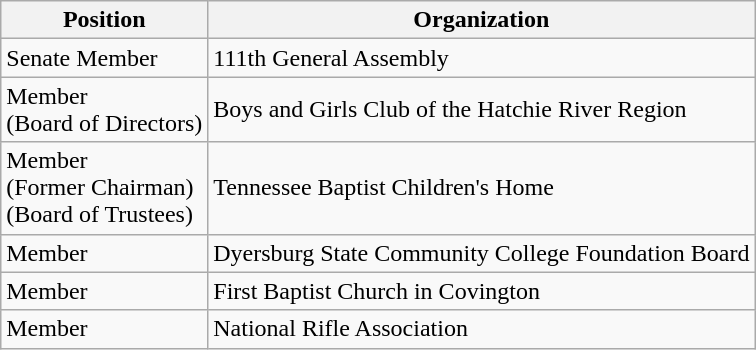<table class="wikitable">
<tr>
<th>Position</th>
<th>Organization</th>
</tr>
<tr>
<td>Senate Member</td>
<td>111th General Assembly</td>
</tr>
<tr>
<td>Member<br>(Board of Directors)</td>
<td>Boys and Girls Club of the Hatchie River Region</td>
</tr>
<tr>
<td>Member<br>(Former Chairman)<br>(Board of Trustees)</td>
<td>Tennessee Baptist Children's Home</td>
</tr>
<tr>
<td>Member</td>
<td>Dyersburg State Community College Foundation Board</td>
</tr>
<tr>
<td>Member</td>
<td>First Baptist Church in Covington</td>
</tr>
<tr>
<td>Member</td>
<td>National Rifle Association</td>
</tr>
</table>
